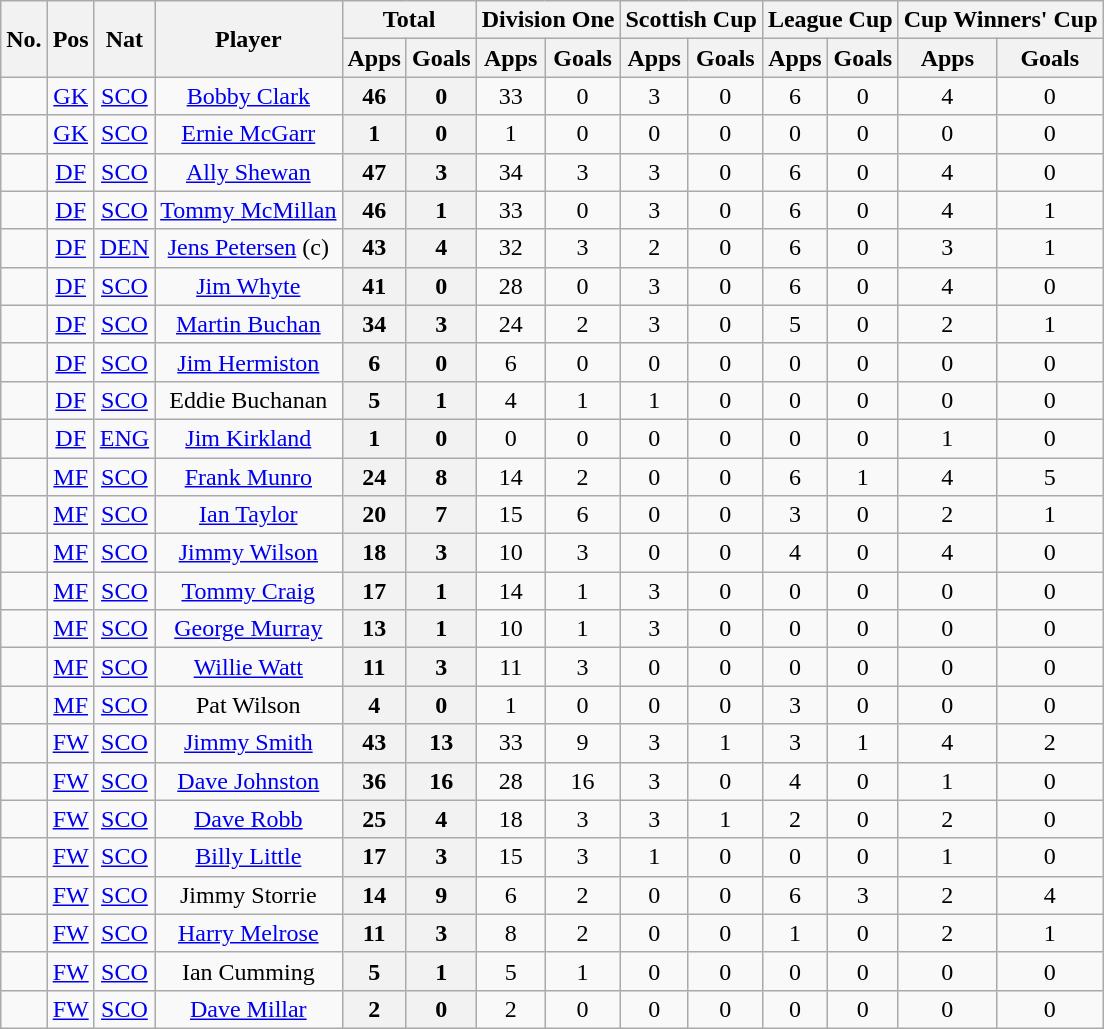<table class="wikitable sortable" style="text-align: center;">
<tr>
<th rowspan="2"><abbr>No.</abbr></th>
<th rowspan="2"><abbr>Pos</abbr></th>
<th rowspan="2"><abbr>Nat</abbr></th>
<th rowspan="2">Player</th>
<th colspan="2">Total</th>
<th colspan="2">Division One</th>
<th colspan="2">Scottish Cup</th>
<th colspan="2">League Cup</th>
<th colspan="2">Cup Winners' Cup</th>
</tr>
<tr>
<th>Apps</th>
<th>Goals</th>
<th>Apps</th>
<th>Goals</th>
<th>Apps</th>
<th>Goals</th>
<th>Apps</th>
<th>Goals</th>
<th>Apps</th>
<th>Goals</th>
</tr>
<tr>
<td></td>
<td><a href='#'>GK</a></td>
<td> <a href='#'>SCO</a></td>
<td><a href='#'>Bobby Clark</a></td>
<th>46</th>
<th>0</th>
<td>33</td>
<td>0</td>
<td>3</td>
<td>0</td>
<td>6</td>
<td>0</td>
<td>4</td>
<td>0</td>
</tr>
<tr>
<td></td>
<td><a href='#'>GK</a></td>
<td> <a href='#'>SCO</a></td>
<td><a href='#'>Ernie McGarr</a></td>
<th>1</th>
<th>0</th>
<td>1</td>
<td>0</td>
<td>0</td>
<td>0</td>
<td>0</td>
<td>0</td>
<td>0</td>
<td>0</td>
</tr>
<tr>
<td></td>
<td><a href='#'>DF</a></td>
<td> <a href='#'>SCO</a></td>
<td><a href='#'>Ally Shewan</a></td>
<th>47</th>
<th>3</th>
<td>34</td>
<td>3</td>
<td>3</td>
<td>0</td>
<td>6</td>
<td>0</td>
<td>4</td>
<td>0</td>
</tr>
<tr>
<td></td>
<td><a href='#'>DF</a></td>
<td> <a href='#'>SCO</a></td>
<td><a href='#'>Tommy McMillan</a></td>
<th>46</th>
<th>1</th>
<td>33</td>
<td>0</td>
<td>3</td>
<td>0</td>
<td>6</td>
<td>0</td>
<td>4</td>
<td>1</td>
</tr>
<tr>
<td></td>
<td><a href='#'>DF</a></td>
<td> <a href='#'>DEN</a></td>
<td><a href='#'>Jens Petersen</a> (c)</td>
<th>43</th>
<th>4</th>
<td>32</td>
<td>3</td>
<td>2</td>
<td>0</td>
<td>6</td>
<td>0</td>
<td>3</td>
<td>1</td>
</tr>
<tr>
<td></td>
<td><a href='#'>DF</a></td>
<td> <a href='#'>SCO</a></td>
<td><a href='#'>Jim Whyte</a></td>
<th>41</th>
<th>0</th>
<td>28</td>
<td>0</td>
<td>3</td>
<td>0</td>
<td>6</td>
<td>0</td>
<td>4</td>
<td>0</td>
</tr>
<tr>
<td></td>
<td><a href='#'>DF</a></td>
<td> <a href='#'>SCO</a></td>
<td><a href='#'>Martin Buchan</a></td>
<th>34</th>
<th>3</th>
<td>24</td>
<td>2</td>
<td>3</td>
<td>0</td>
<td>5</td>
<td>0</td>
<td>2</td>
<td>1</td>
</tr>
<tr>
<td></td>
<td><a href='#'>DF</a></td>
<td> <a href='#'>SCO</a></td>
<td><a href='#'>Jim Hermiston</a></td>
<th>6</th>
<th>0</th>
<td>6</td>
<td>0</td>
<td>0</td>
<td>0</td>
<td>0</td>
<td>0</td>
<td>0</td>
<td>0</td>
</tr>
<tr>
<td></td>
<td><a href='#'>DF</a></td>
<td> <a href='#'>SCO</a></td>
<td>Eddie Buchanan</td>
<th>5</th>
<th>1</th>
<td>4</td>
<td>1</td>
<td>1</td>
<td>0</td>
<td>0</td>
<td>0</td>
<td>0</td>
<td>0</td>
</tr>
<tr>
<td></td>
<td><a href='#'>DF</a></td>
<td> <a href='#'>ENG</a></td>
<td><a href='#'>Jim Kirkland</a></td>
<th>1</th>
<th>0</th>
<td>0</td>
<td>0</td>
<td>0</td>
<td>0</td>
<td>0</td>
<td>0</td>
<td>1</td>
<td>0</td>
</tr>
<tr>
<td></td>
<td><a href='#'>MF</a></td>
<td> <a href='#'>SCO</a></td>
<td><a href='#'>Frank Munro</a></td>
<th>24</th>
<th>8</th>
<td>14</td>
<td>2</td>
<td>0</td>
<td>0</td>
<td>6</td>
<td>1</td>
<td>4</td>
<td>5</td>
</tr>
<tr>
<td></td>
<td><a href='#'>MF</a></td>
<td> <a href='#'>SCO</a></td>
<td><a href='#'>Ian Taylor</a></td>
<th>20</th>
<th>7</th>
<td>15</td>
<td>6</td>
<td>0</td>
<td>0</td>
<td>3</td>
<td>0</td>
<td>2</td>
<td>1</td>
</tr>
<tr>
<td></td>
<td><a href='#'>MF</a></td>
<td> <a href='#'>SCO</a></td>
<td><a href='#'>Jimmy Wilson</a></td>
<th>18</th>
<th>3</th>
<td>10</td>
<td>3</td>
<td>0</td>
<td>0</td>
<td>4</td>
<td>0</td>
<td>4</td>
<td>0</td>
</tr>
<tr>
<td></td>
<td><a href='#'>MF</a></td>
<td> <a href='#'>SCO</a></td>
<td><a href='#'>Tommy Craig</a></td>
<th>17</th>
<th>1</th>
<td>14</td>
<td>1</td>
<td>3</td>
<td>0</td>
<td>0</td>
<td>0</td>
<td>0</td>
<td>0</td>
</tr>
<tr>
<td></td>
<td><a href='#'>MF</a></td>
<td> <a href='#'>SCO</a></td>
<td><a href='#'>George Murray</a></td>
<th>13</th>
<th>1</th>
<td>10</td>
<td>1</td>
<td>3</td>
<td>0</td>
<td>0</td>
<td>0</td>
<td>0</td>
<td>0</td>
</tr>
<tr>
<td></td>
<td><a href='#'>MF</a></td>
<td> <a href='#'>SCO</a></td>
<td><a href='#'>Willie Watt</a></td>
<th>11</th>
<th>3</th>
<td>11</td>
<td>3</td>
<td>0</td>
<td>0</td>
<td>0</td>
<td>0</td>
<td>0</td>
<td>0</td>
</tr>
<tr>
<td></td>
<td><a href='#'>MF</a></td>
<td> <a href='#'>SCO</a></td>
<td>Pat Wilson</td>
<th>4</th>
<th>0</th>
<td>1</td>
<td>0</td>
<td>0</td>
<td>0</td>
<td>3</td>
<td>0</td>
<td>0</td>
<td>0</td>
</tr>
<tr>
<td></td>
<td><a href='#'>FW</a></td>
<td> <a href='#'>SCO</a></td>
<td><a href='#'>Jimmy Smith</a></td>
<th>43</th>
<th>13</th>
<td>33</td>
<td>9</td>
<td>3</td>
<td>1</td>
<td>3</td>
<td>1</td>
<td>4</td>
<td>2</td>
</tr>
<tr>
<td></td>
<td><a href='#'>FW</a></td>
<td> <a href='#'>SCO</a></td>
<td><a href='#'>Dave Johnston</a></td>
<th>36</th>
<th>16</th>
<td>28</td>
<td>16</td>
<td>3</td>
<td>0</td>
<td>4</td>
<td>0</td>
<td>1</td>
<td>0</td>
</tr>
<tr>
<td></td>
<td><a href='#'>FW</a></td>
<td> <a href='#'>SCO</a></td>
<td><a href='#'>Dave Robb</a></td>
<th>25</th>
<th>4</th>
<td>18</td>
<td>3</td>
<td>3</td>
<td>1</td>
<td>2</td>
<td>0</td>
<td>2</td>
<td>0</td>
</tr>
<tr>
<td></td>
<td><a href='#'>FW</a></td>
<td> <a href='#'>SCO</a></td>
<td><a href='#'>Billy Little</a></td>
<th>17</th>
<th>3</th>
<td>15</td>
<td>3</td>
<td>1</td>
<td>0</td>
<td>0</td>
<td>0</td>
<td>1</td>
<td>0</td>
</tr>
<tr>
<td></td>
<td><a href='#'>FW</a></td>
<td> <a href='#'>SCO</a></td>
<td>Jimmy Storrie</td>
<th>14</th>
<th>9</th>
<td>6</td>
<td>2</td>
<td>0</td>
<td>0</td>
<td>6</td>
<td>3</td>
<td>2</td>
<td>4</td>
</tr>
<tr>
<td></td>
<td><a href='#'>FW</a></td>
<td> <a href='#'>SCO</a></td>
<td><a href='#'>Harry Melrose</a></td>
<th>11</th>
<th>3</th>
<td>8</td>
<td>2</td>
<td>0</td>
<td>0</td>
<td>1</td>
<td>0</td>
<td>2</td>
<td>1</td>
</tr>
<tr>
<td></td>
<td><a href='#'>FW</a></td>
<td> <a href='#'>SCO</a></td>
<td>Ian Cumming</td>
<th>5</th>
<th>1</th>
<td>5</td>
<td>1</td>
<td>0</td>
<td>0</td>
<td>0</td>
<td>0</td>
<td>0</td>
<td>0</td>
</tr>
<tr>
<td></td>
<td><a href='#'>FW</a></td>
<td> <a href='#'>SCO</a></td>
<td><a href='#'>Dave Millar</a></td>
<th>2</th>
<th>0</th>
<td>2</td>
<td>0</td>
<td>0</td>
<td>0</td>
<td>0</td>
<td>0</td>
<td>0</td>
<td>0</td>
</tr>
</table>
